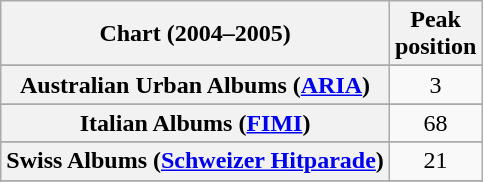<table class="wikitable sortable plainrowheaders">
<tr>
<th>Chart (2004–2005)</th>
<th>Peak<br>position</th>
</tr>
<tr>
</tr>
<tr>
<th scope="row">Australian Urban Albums (<a href='#'>ARIA</a>)</th>
<td align="center">3</td>
</tr>
<tr>
</tr>
<tr>
</tr>
<tr>
</tr>
<tr>
</tr>
<tr>
</tr>
<tr>
</tr>
<tr>
<th scope="row">Italian Albums (<a href='#'>FIMI</a>)</th>
<td style="text-align:center;">68</td>
</tr>
<tr>
</tr>
<tr>
</tr>
<tr>
<th scope="row">Swiss Albums (<a href='#'>Schweizer Hitparade</a>)</th>
<td style="text-align:center;">21</td>
</tr>
<tr>
</tr>
<tr>
</tr>
<tr>
</tr>
<tr>
</tr>
<tr>
</tr>
</table>
